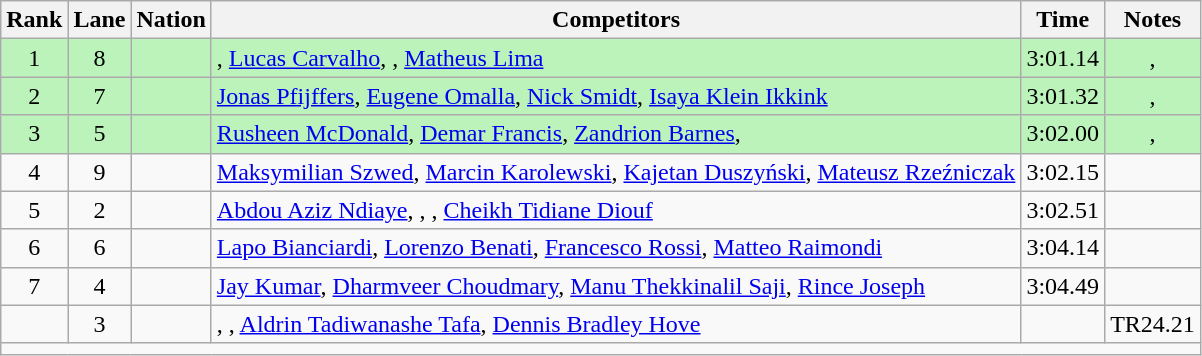<table class="wikitable sortable" style="text-align:center">
<tr>
<th>Rank</th>
<th>Lane</th>
<th>Nation</th>
<th>Competitors</th>
<th>Time</th>
<th>Notes</th>
</tr>
<tr bgcolor="#bbf3bb">
<td>1</td>
<td>8</td>
<td align="left"></td>
<td align="left">, <a href='#'>Lucas Carvalho</a>, , <a href='#'>Matheus Lima</a></td>
<td>3:01.14</td>
<td>, </td>
</tr>
<tr bgcolor="#bbf3bb">
<td>2</td>
<td>7</td>
<td align="left"></td>
<td align="left"><a href='#'>Jonas Pfijffers</a>, <a href='#'>Eugene Omalla</a>, <a href='#'>Nick Smidt</a>, <a href='#'>Isaya Klein Ikkink</a></td>
<td>3:01.32</td>
<td>, </td>
</tr>
<tr bgcolor="#bbf3bb">
<td>3</td>
<td>5</td>
<td align="left"></td>
<td align="left"><a href='#'>Rusheen McDonald</a>, <a href='#'>Demar Francis</a>, <a href='#'>Zandrion Barnes</a>, </td>
<td>3:02.00</td>
<td>, </td>
</tr>
<tr>
<td>4</td>
<td>9</td>
<td align="left"></td>
<td align="left"><a href='#'>Maksymilian Szwed</a>, <a href='#'>Marcin Karolewski</a>, <a href='#'>Kajetan Duszyński</a>, <a href='#'>Mateusz Rzeźniczak</a></td>
<td>3:02.15</td>
<td></td>
</tr>
<tr>
<td>5</td>
<td>2</td>
<td align="left"></td>
<td align="left"><a href='#'>Abdou Aziz Ndiaye</a>, , , <a href='#'>Cheikh Tidiane Diouf</a></td>
<td>3:02.51</td>
<td></td>
</tr>
<tr>
<td>6</td>
<td>6</td>
<td align="left"></td>
<td align="left"><a href='#'>Lapo Bianciardi</a>, <a href='#'>Lorenzo Benati</a>, <a href='#'>Francesco Rossi</a>, <a href='#'>Matteo Raimondi</a></td>
<td>3:04.14</td>
<td></td>
</tr>
<tr>
<td>7</td>
<td>4</td>
<td align="left"></td>
<td align="left"><a href='#'>Jay Kumar</a>, <a href='#'>Dharmveer Choudmary</a>, <a href='#'>Manu Thekkinalil Saji</a>, <a href='#'>Rince Joseph</a></td>
<td align="left">3:04.49</td>
<td></td>
</tr>
<tr>
<td></td>
<td>3</td>
<td align="left"></td>
<td align="left">, , <a href='#'>Aldrin Tadiwanashe Tafa</a>, <a href='#'>Dennis Bradley Hove</a></td>
<td></td>
<td>TR24.21</td>
</tr>
<tr class="sortbottom">
<td colspan="6"></td>
</tr>
</table>
